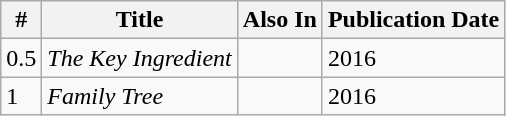<table class="wikitable">
<tr>
<th>#</th>
<th>Title</th>
<th>Also In</th>
<th>Publication Date</th>
</tr>
<tr>
<td>0.5</td>
<td><em>The Key Ingredient</em></td>
<td></td>
<td>2016</td>
</tr>
<tr>
<td>1</td>
<td><em>Family Tree</em></td>
<td></td>
<td>2016</td>
</tr>
</table>
